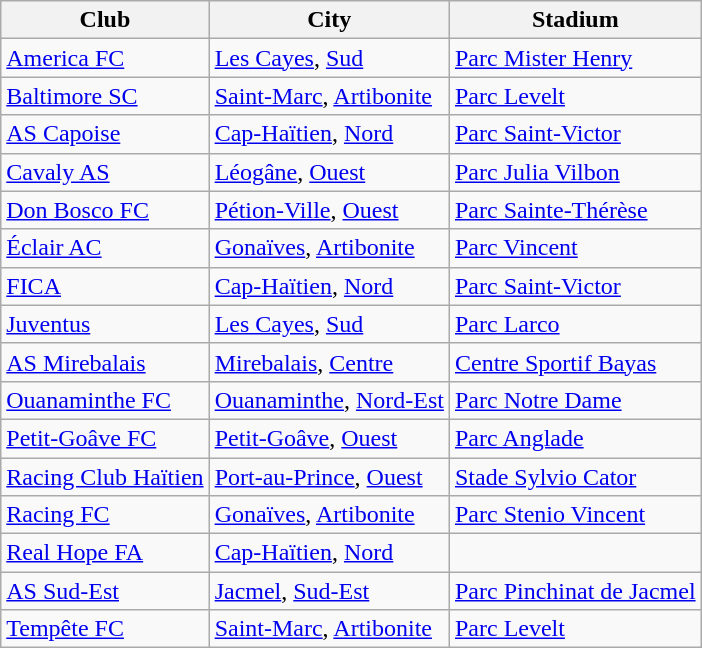<table class="wikitable sortable">
<tr>
<th>Club</th>
<th>City</th>
<th>Stadium</th>
</tr>
<tr>
<td><a href='#'>America FC</a></td>
<td><a href='#'>Les Cayes</a>, <a href='#'>Sud</a></td>
<td><a href='#'>Parc Mister Henry</a></td>
</tr>
<tr>
<td><a href='#'>Baltimore SC</a></td>
<td><a href='#'>Saint-Marc</a>, <a href='#'>Artibonite</a></td>
<td><a href='#'>Parc Levelt</a></td>
</tr>
<tr>
<td><a href='#'>AS Capoise</a></td>
<td><a href='#'>Cap-Haïtien</a>, <a href='#'>Nord</a></td>
<td><a href='#'>Parc Saint-Victor</a></td>
</tr>
<tr>
<td><a href='#'>Cavaly AS</a></td>
<td><a href='#'>Léogâne</a>, <a href='#'>Ouest</a></td>
<td><a href='#'>Parc Julia Vilbon</a></td>
</tr>
<tr>
<td><a href='#'>Don Bosco FC</a></td>
<td><a href='#'>Pétion-Ville</a>, <a href='#'>Ouest</a></td>
<td><a href='#'>Parc Sainte-Thérèse</a></td>
</tr>
<tr>
<td><a href='#'>Éclair AC</a></td>
<td><a href='#'>Gonaïves</a>, <a href='#'>Artibonite</a></td>
<td><a href='#'>Parc Vincent</a></td>
</tr>
<tr>
<td><a href='#'>FICA</a></td>
<td><a href='#'>Cap-Haïtien</a>, <a href='#'>Nord</a></td>
<td><a href='#'>Parc Saint-Victor</a></td>
</tr>
<tr>
<td><a href='#'>Juventus</a></td>
<td><a href='#'>Les Cayes</a>, <a href='#'>Sud</a></td>
<td><a href='#'>Parc Larco</a></td>
</tr>
<tr>
<td><a href='#'>AS Mirebalais</a></td>
<td><a href='#'>Mirebalais</a>, <a href='#'>Centre</a></td>
<td><a href='#'>Centre Sportif Bayas</a></td>
</tr>
<tr>
<td><a href='#'>Ouanaminthe FC</a></td>
<td><a href='#'>Ouanaminthe</a>, <a href='#'>Nord-Est</a></td>
<td><a href='#'>Parc Notre Dame</a></td>
</tr>
<tr>
<td><a href='#'>Petit-Goâve FC</a></td>
<td><a href='#'>Petit-Goâve</a>, <a href='#'>Ouest</a></td>
<td><a href='#'>Parc Anglade</a></td>
</tr>
<tr>
<td><a href='#'>Racing Club Haïtien</a></td>
<td><a href='#'>Port-au-Prince</a>, <a href='#'>Ouest</a></td>
<td><a href='#'>Stade Sylvio Cator</a></td>
</tr>
<tr>
<td><a href='#'>Racing FC</a></td>
<td><a href='#'>Gonaïves</a>, <a href='#'>Artibonite</a></td>
<td><a href='#'>Parc Stenio Vincent</a></td>
</tr>
<tr>
<td><a href='#'>Real Hope FA</a></td>
<td><a href='#'>Cap-Haïtien</a>, <a href='#'>Nord</a></td>
<td></td>
</tr>
<tr>
<td><a href='#'>AS Sud-Est</a></td>
<td><a href='#'>Jacmel</a>, <a href='#'>Sud-Est</a></td>
<td><a href='#'>Parc Pinchinat de Jacmel</a></td>
</tr>
<tr>
<td><a href='#'>Tempête FC</a></td>
<td><a href='#'>Saint-Marc</a>, <a href='#'>Artibonite</a></td>
<td><a href='#'>Parc Levelt</a></td>
</tr>
</table>
